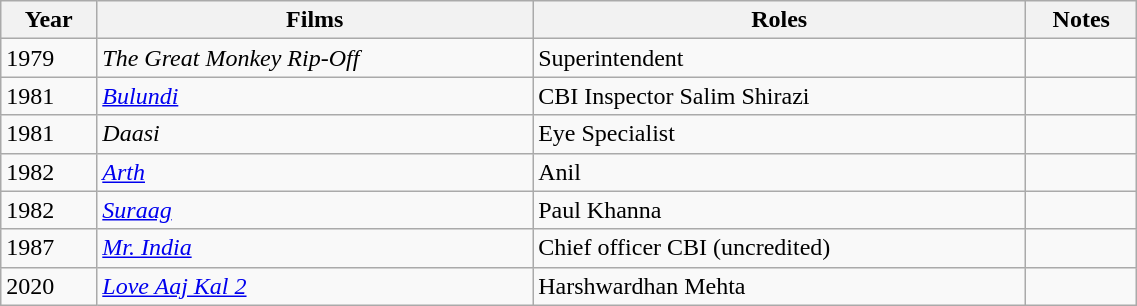<table class="wikitable sortable" width="60%">
<tr>
<th>Year</th>
<th>Films</th>
<th>Roles</th>
<th>Notes</th>
</tr>
<tr>
<td>1979</td>
<td><em>The Great Monkey Rip-Off</em></td>
<td>Superintendent</td>
<td></td>
</tr>
<tr>
<td>1981</td>
<td><em><a href='#'>Bulundi</a></em></td>
<td>CBI Inspector Salim Shirazi</td>
<td></td>
</tr>
<tr>
<td>1981</td>
<td><em>Daasi</em></td>
<td>Eye Specialist</td>
<td></td>
</tr>
<tr>
<td>1982</td>
<td><em><a href='#'>Arth</a></em></td>
<td>Anil</td>
<td></td>
</tr>
<tr>
<td>1982</td>
<td><em><a href='#'>Suraag</a></em></td>
<td>Paul Khanna</td>
<td></td>
</tr>
<tr>
<td>1987</td>
<td><em><a href='#'>Mr. India</a></em></td>
<td>Chief officer CBI (uncredited)</td>
<td></td>
</tr>
<tr>
<td>2020</td>
<td><em><a href='#'>Love Aaj Kal 2</a></em></td>
<td>Harshwardhan Mehta</td>
<td></td>
</tr>
</table>
